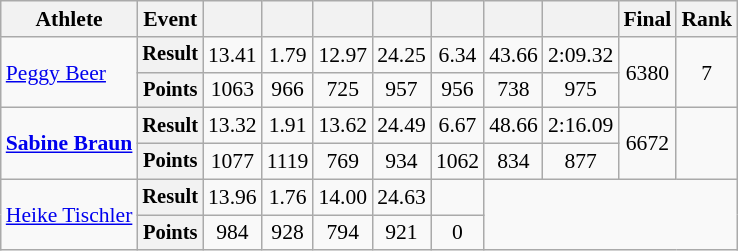<table class=wikitable style=font-size:90%>
<tr>
<th>Athlete</th>
<th>Event</th>
<th></th>
<th></th>
<th></th>
<th></th>
<th></th>
<th></th>
<th></th>
<th>Final</th>
<th>Rank</th>
</tr>
<tr align=center>
<td rowspan=2 align=left><a href='#'>Peggy Beer</a></td>
<th style=font-size:95%>Result</th>
<td>13.41</td>
<td>1.79</td>
<td>12.97</td>
<td>24.25</td>
<td>6.34</td>
<td>43.66</td>
<td>2:09.32</td>
<td rowspan=2>6380</td>
<td rowspan=2>7</td>
</tr>
<tr align=center>
<th style=font-size:95%>Points</th>
<td>1063</td>
<td>966</td>
<td>725</td>
<td>957</td>
<td>956</td>
<td>738</td>
<td>975</td>
</tr>
<tr align=center>
<td rowspan=2 align=left><strong><a href='#'>Sabine Braun</a></strong></td>
<th style=font-size:95%>Result</th>
<td>13.32</td>
<td>1.91</td>
<td>13.62</td>
<td>24.49</td>
<td>6.67</td>
<td>48.66</td>
<td>2:16.09</td>
<td rowspan=2>6672</td>
<td rowspan=2></td>
</tr>
<tr align=center>
<th style=font-size:95%>Points</th>
<td>1077</td>
<td>1119</td>
<td>769</td>
<td>934</td>
<td>1062</td>
<td>834</td>
<td>877</td>
</tr>
<tr align=center>
<td rowspan=2 align=left><a href='#'>Heike Tischler</a></td>
<th style=font-size:95%>Result</th>
<td>13.96</td>
<td>1.76</td>
<td>14.00</td>
<td>24.63</td>
<td></td>
<td rowspan=2 colspan=4></td>
</tr>
<tr align=center>
<th style=font-size:95%>Points</th>
<td>984</td>
<td>928</td>
<td>794</td>
<td>921</td>
<td>0</td>
</tr>
</table>
